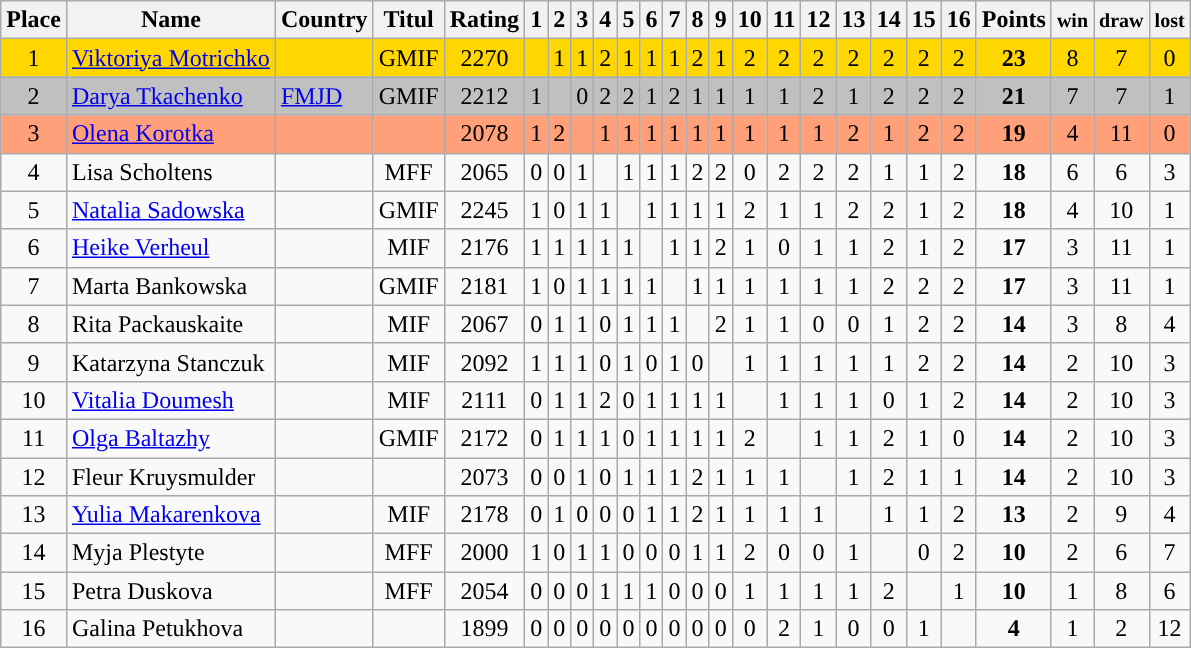<table class=wikitable style="text-align: center;">
<tr>
<th>Place</th>
<th>Name</th>
<th>Country</th>
<th>Titul</th>
<th>Rating</th>
<th>1</th>
<th>2</th>
<th>3</th>
<th>4</th>
<th>5</th>
<th>6</th>
<th>7</th>
<th>8</th>
<th>9</th>
<th>10</th>
<th>11</th>
<th>12</th>
<th>13</th>
<th>14</th>
<th>15</th>
<th>16</th>
<th>Points</th>
<th><small>win</small></th>
<th><small>draw</small></th>
<th><small>lost</small></th>
</tr>
<tr bgcolor="gold">
<td>1</td>
<td align="left"><a href='#'>Viktoriya Motrichko</a></td>
<td align="left"></td>
<td>GMIF</td>
<td>2270</td>
<td></td>
<td>1</td>
<td>1</td>
<td>2</td>
<td>1</td>
<td>1</td>
<td>1</td>
<td>2</td>
<td>1</td>
<td>2</td>
<td>2</td>
<td>2</td>
<td>2</td>
<td>2</td>
<td>2</td>
<td>2</td>
<td><strong>23</strong></td>
<td>8</td>
<td>7</td>
<td>0</td>
</tr>
<tr bgcolor="silver">
<td>2</td>
<td align="left"><a href='#'>Darya Tkachenko</a></td>
<td align="left"><a href='#'>FMJD</a></td>
<td>GMIF</td>
<td>2212</td>
<td>1</td>
<td></td>
<td>0</td>
<td>2</td>
<td>2</td>
<td>1</td>
<td>2</td>
<td>1</td>
<td>1</td>
<td>1</td>
<td>1</td>
<td>2</td>
<td>1</td>
<td>2</td>
<td>2</td>
<td>2</td>
<td><strong>21</strong></td>
<td>7</td>
<td>7</td>
<td>1</td>
</tr>
<tr bgcolor="lightsalmon">
<td>3</td>
<td align="left"><a href='#'>Olena Korotka</a></td>
<td align="left"></td>
<td></td>
<td>2078</td>
<td>1</td>
<td>2</td>
<td></td>
<td>1</td>
<td>1</td>
<td>1</td>
<td>1</td>
<td>1</td>
<td>1</td>
<td>1</td>
<td>1</td>
<td>1</td>
<td>2</td>
<td>1</td>
<td>2</td>
<td>2</td>
<td><strong>19</strong></td>
<td>4</td>
<td>11</td>
<td>0</td>
</tr>
<tr>
<td>4</td>
<td align="left">Lisa Scholtens</td>
<td align="left"></td>
<td>MFF</td>
<td>2065</td>
<td>0</td>
<td>0</td>
<td>1</td>
<td></td>
<td>1</td>
<td>1</td>
<td>1</td>
<td>2</td>
<td>2</td>
<td>0</td>
<td>2</td>
<td>2</td>
<td>2</td>
<td>1</td>
<td>1</td>
<td>2</td>
<td><strong>18</strong></td>
<td>6</td>
<td>6</td>
<td>3</td>
</tr>
<tr>
<td>5</td>
<td align="left"><a href='#'>Natalia Sadowska</a></td>
<td align="left"></td>
<td>GMIF</td>
<td>2245</td>
<td>1</td>
<td>0</td>
<td>1</td>
<td>1</td>
<td></td>
<td>1</td>
<td>1</td>
<td>1</td>
<td>1</td>
<td>2</td>
<td>1</td>
<td>1</td>
<td>2</td>
<td>2</td>
<td>1</td>
<td>2</td>
<td><strong>18</strong></td>
<td>4</td>
<td>10</td>
<td>1</td>
</tr>
<tr>
<td>6</td>
<td align="left"><a href='#'>Heike Verheul</a></td>
<td align="left"></td>
<td>MIF</td>
<td>2176</td>
<td>1</td>
<td>1</td>
<td>1</td>
<td>1</td>
<td>1</td>
<td></td>
<td>1</td>
<td>1</td>
<td>2</td>
<td>1</td>
<td>0</td>
<td>1</td>
<td>1</td>
<td>2</td>
<td>1</td>
<td>2</td>
<td><strong>17</strong></td>
<td>3</td>
<td>11</td>
<td>1</td>
</tr>
<tr>
<td>7</td>
<td align="left">Marta Bankowska</td>
<td align="left"></td>
<td>GMIF</td>
<td>2181</td>
<td>1</td>
<td>0</td>
<td>1</td>
<td>1</td>
<td>1</td>
<td>1</td>
<td></td>
<td>1</td>
<td>1</td>
<td>1</td>
<td>1</td>
<td>1</td>
<td>1</td>
<td>2</td>
<td>2</td>
<td>2</td>
<td><strong>17</strong></td>
<td>3</td>
<td>11</td>
<td>1</td>
</tr>
<tr>
<td>8</td>
<td align="left">Rita Packauskaite</td>
<td align="left"></td>
<td>MIF</td>
<td>2067</td>
<td>0</td>
<td>1</td>
<td>1</td>
<td>0</td>
<td>1</td>
<td>1</td>
<td>1</td>
<td 1></td>
<td>2</td>
<td>1</td>
<td>1</td>
<td>0</td>
<td>0</td>
<td>1</td>
<td>2</td>
<td>2</td>
<td><strong>14</strong></td>
<td>3</td>
<td>8</td>
<td>4</td>
</tr>
<tr>
<td>9</td>
<td align="left">Katarzyna Stanczuk</td>
<td align="left"></td>
<td>MIF</td>
<td>2092</td>
<td>1</td>
<td>1</td>
<td>1</td>
<td>0</td>
<td>1</td>
<td>0</td>
<td>1</td>
<td>0</td>
<td></td>
<td>1</td>
<td>1</td>
<td>1</td>
<td>1</td>
<td>1</td>
<td>2</td>
<td>2</td>
<td><strong>14</strong></td>
<td>2</td>
<td>10</td>
<td>3</td>
</tr>
<tr>
<td>10</td>
<td align="left"><a href='#'>Vitalia Doumesh</a></td>
<td align="left"></td>
<td>MIF</td>
<td>2111</td>
<td>0</td>
<td>1</td>
<td>1</td>
<td>2</td>
<td>0</td>
<td>1</td>
<td>1</td>
<td>1</td>
<td>1</td>
<td></td>
<td>1</td>
<td>1</td>
<td>1</td>
<td>0</td>
<td>1</td>
<td>2</td>
<td><strong>14</strong></td>
<td>2</td>
<td>10</td>
<td>3</td>
</tr>
<tr>
<td>11</td>
<td align="left"><a href='#'>Olga Baltazhy</a></td>
<td align="left"></td>
<td>GMIF</td>
<td>2172</td>
<td>0</td>
<td>1</td>
<td>1</td>
<td>1</td>
<td>0</td>
<td>1</td>
<td>1</td>
<td>1</td>
<td>1</td>
<td>2</td>
<td></td>
<td>1</td>
<td>1</td>
<td>2</td>
<td>1</td>
<td>0</td>
<td><strong>14</strong></td>
<td>2</td>
<td>10</td>
<td>3</td>
</tr>
<tr>
<td>12</td>
<td align="left">Fleur Kruysmulder</td>
<td align="left"></td>
<td></td>
<td>2073</td>
<td>0</td>
<td>0</td>
<td>1</td>
<td>0</td>
<td>1</td>
<td>1</td>
<td>1</td>
<td>2</td>
<td>1</td>
<td>1</td>
<td>1</td>
<td></td>
<td>1</td>
<td>2</td>
<td>1</td>
<td>1</td>
<td><strong>14</strong></td>
<td>2</td>
<td>10</td>
<td>3</td>
</tr>
<tr>
<td>13</td>
<td align="left"><a href='#'>Yulia Makarenkova</a></td>
<td align="left"></td>
<td>MIF</td>
<td>2178</td>
<td>0</td>
<td>1</td>
<td>0</td>
<td>0</td>
<td>0</td>
<td>1</td>
<td>1</td>
<td>2</td>
<td>1</td>
<td>1</td>
<td>1</td>
<td>1</td>
<td></td>
<td>1</td>
<td>1</td>
<td>2</td>
<td><strong>13</strong></td>
<td>2</td>
<td>9</td>
<td>4</td>
</tr>
<tr>
<td>14</td>
<td align="left">Myja Plestyte</td>
<td align="left"></td>
<td>MFF</td>
<td>2000</td>
<td>1</td>
<td>0</td>
<td>1</td>
<td>1</td>
<td>0</td>
<td>0</td>
<td>0</td>
<td>1</td>
<td>1</td>
<td>2</td>
<td>0</td>
<td>0</td>
<td>1</td>
<td></td>
<td>0</td>
<td>2</td>
<td><strong>10</strong></td>
<td>2</td>
<td>6</td>
<td>7</td>
</tr>
<tr>
<td>15</td>
<td align="left">Petra Duskova</td>
<td align="left"></td>
<td>MFF</td>
<td>2054</td>
<td>0</td>
<td>0</td>
<td>0</td>
<td>1</td>
<td>1</td>
<td>1</td>
<td>0</td>
<td>0</td>
<td>0</td>
<td>1</td>
<td>1</td>
<td>1</td>
<td>1</td>
<td>2</td>
<td></td>
<td>1</td>
<td><strong>10</strong></td>
<td>1</td>
<td>8</td>
<td>6</td>
</tr>
<tr>
<td>16</td>
<td align="left">Galina Petukhova</td>
<td align="left"></td>
<td></td>
<td>1899</td>
<td>0</td>
<td>0</td>
<td>0</td>
<td>0</td>
<td>0</td>
<td>0</td>
<td>0</td>
<td>0</td>
<td>0</td>
<td>0</td>
<td>2</td>
<td>1</td>
<td>0</td>
<td>0</td>
<td>1</td>
<td></td>
<td><strong>4</strong></td>
<td>1</td>
<td>2</td>
<td>12</td>
</tr>
</table>
